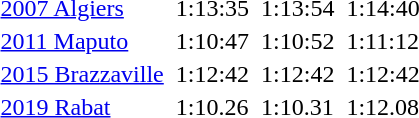<table>
<tr valign="top">
<td><a href='#'>2007 Algiers</a><br></td>
<td></td>
<td>1:13:35</td>
<td></td>
<td>1:13:54</td>
<td></td>
<td>1:14:40</td>
</tr>
<tr valign="top">
<td><a href='#'>2011 Maputo</a><br></td>
<td></td>
<td>1:10:47</td>
<td></td>
<td>1:10:52</td>
<td></td>
<td>1:11:12</td>
</tr>
<tr valign="top">
<td><a href='#'>2015 Brazzaville</a><br></td>
<td></td>
<td>1:12:42</td>
<td></td>
<td>1:12:42</td>
<td></td>
<td>1:12:42</td>
</tr>
<tr valign="top">
<td><a href='#'>2019 Rabat</a><br></td>
<td></td>
<td>1:10.26</td>
<td></td>
<td>1:10.31</td>
<td></td>
<td>1:12.08</td>
</tr>
</table>
